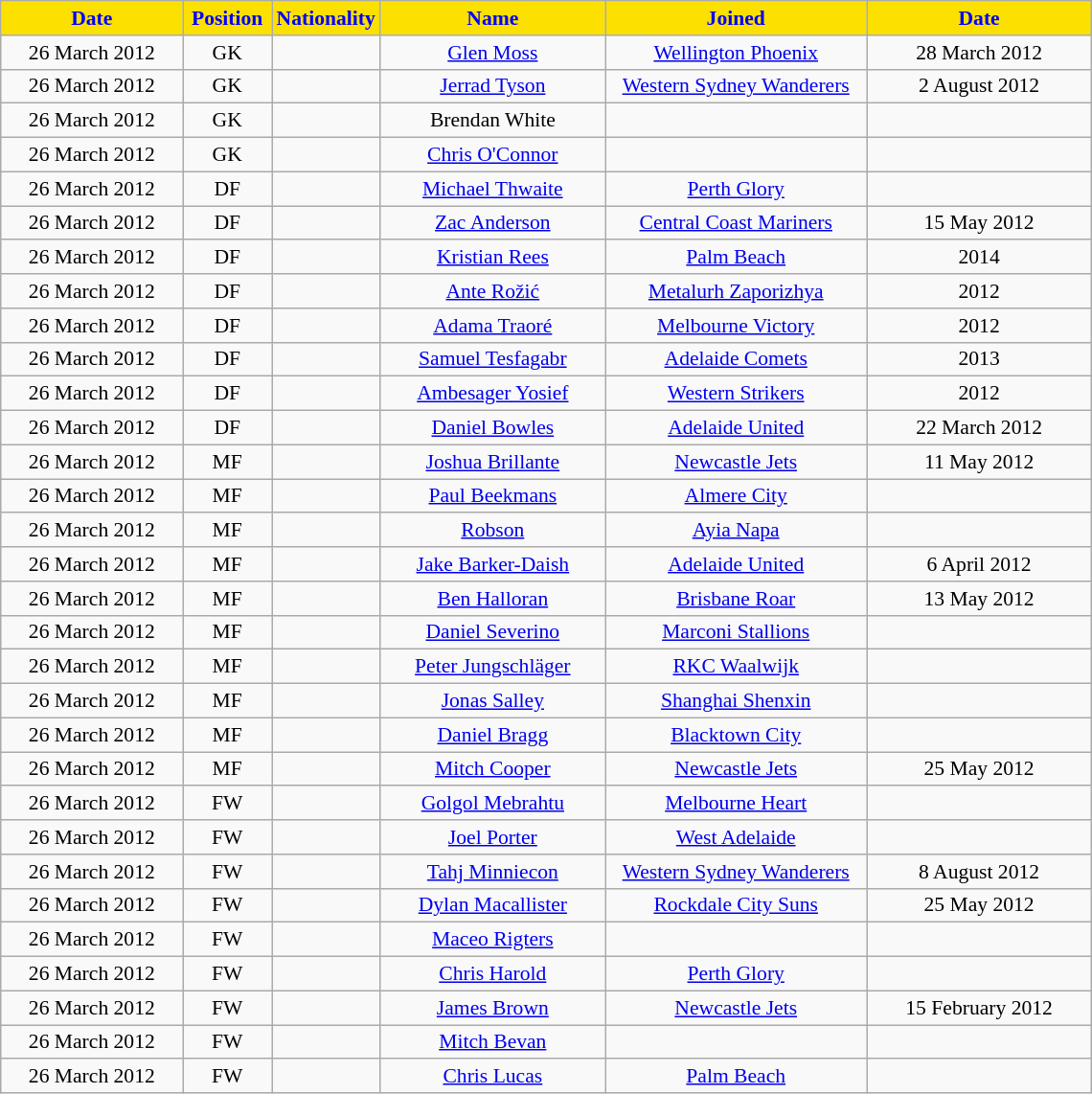<table class="wikitable"  style="text-align:center; font-size:90%; ">
<tr>
<th style="background:#FCE000; color:blue; width:120px;">Date</th>
<th style="background:#FCE000; color:blue; width:55px;">Position</th>
<th style="background:#FCE000; color:blue; width:55px;">Nationality</th>
<th style="background:#FCE000; color:blue; width:150px;">Name</th>
<th style="background:#FCE000; color:blue; width:175px;">Joined</th>
<th style="background:#FCE000; color:blue; width:150px;">Date</th>
</tr>
<tr>
<td>26 March 2012</td>
<td>GK</td>
<td></td>
<td><a href='#'>Glen Moss</a></td>
<td><a href='#'>Wellington Phoenix</a></td>
<td>28 March 2012</td>
</tr>
<tr>
<td>26 March 2012</td>
<td>GK</td>
<td></td>
<td><a href='#'>Jerrad Tyson</a></td>
<td><a href='#'>Western Sydney Wanderers</a></td>
<td>2 August 2012</td>
</tr>
<tr>
<td>26 March 2012</td>
<td>GK</td>
<td></td>
<td>Brendan White</td>
<td></td>
<td></td>
</tr>
<tr>
<td>26 March 2012</td>
<td>GK</td>
<td></td>
<td><a href='#'>Chris O'Connor</a></td>
<td></td>
<td></td>
</tr>
<tr>
<td>26 March 2012</td>
<td>DF</td>
<td></td>
<td><a href='#'>Michael Thwaite</a></td>
<td><a href='#'>Perth Glory</a></td>
<td></td>
</tr>
<tr>
<td>26 March 2012</td>
<td>DF</td>
<td></td>
<td><a href='#'>Zac Anderson</a></td>
<td><a href='#'>Central Coast Mariners</a></td>
<td>15 May 2012</td>
</tr>
<tr>
<td>26 March 2012</td>
<td>DF</td>
<td></td>
<td><a href='#'>Kristian Rees</a></td>
<td><a href='#'>Palm Beach</a></td>
<td>2014</td>
</tr>
<tr>
<td>26 March 2012</td>
<td>DF</td>
<td></td>
<td><a href='#'>Ante Rožić</a></td>
<td><a href='#'>Metalurh Zaporizhya</a></td>
<td>2012</td>
</tr>
<tr>
<td>26 March 2012</td>
<td>DF</td>
<td></td>
<td><a href='#'>Adama Traoré</a></td>
<td><a href='#'>Melbourne Victory</a></td>
<td>2012</td>
</tr>
<tr>
<td>26 March 2012</td>
<td>DF</td>
<td></td>
<td><a href='#'>Samuel Tesfagabr</a></td>
<td><a href='#'>Adelaide Comets</a></td>
<td>2013</td>
</tr>
<tr>
<td>26 March 2012</td>
<td>DF</td>
<td></td>
<td><a href='#'>Ambesager Yosief</a></td>
<td><a href='#'>Western Strikers</a></td>
<td>2012</td>
</tr>
<tr>
<td>26 March 2012</td>
<td>DF</td>
<td></td>
<td><a href='#'>Daniel Bowles</a></td>
<td><a href='#'>Adelaide United</a></td>
<td>22 March 2012</td>
</tr>
<tr>
<td>26 March 2012</td>
<td>MF</td>
<td></td>
<td><a href='#'>Joshua Brillante</a></td>
<td><a href='#'>Newcastle Jets</a></td>
<td>11 May 2012</td>
</tr>
<tr>
<td>26 March 2012</td>
<td>MF</td>
<td></td>
<td><a href='#'>Paul Beekmans</a></td>
<td><a href='#'>Almere City</a></td>
<td></td>
</tr>
<tr>
<td>26 March 2012</td>
<td>MF</td>
<td></td>
<td><a href='#'>Robson</a></td>
<td><a href='#'>Ayia Napa</a></td>
<td></td>
</tr>
<tr>
<td>26 March 2012</td>
<td>MF</td>
<td></td>
<td><a href='#'>Jake Barker-Daish</a></td>
<td><a href='#'>Adelaide United</a></td>
<td>6 April 2012</td>
</tr>
<tr>
<td>26 March 2012</td>
<td>MF</td>
<td></td>
<td><a href='#'>Ben Halloran</a></td>
<td><a href='#'>Brisbane Roar</a></td>
<td>13 May 2012</td>
</tr>
<tr>
<td>26 March 2012</td>
<td>MF</td>
<td></td>
<td><a href='#'>Daniel Severino</a></td>
<td><a href='#'>Marconi Stallions</a></td>
<td></td>
</tr>
<tr>
<td>26 March 2012</td>
<td>MF</td>
<td></td>
<td><a href='#'>Peter Jungschläger</a></td>
<td><a href='#'>RKC Waalwijk</a></td>
<td></td>
</tr>
<tr>
<td>26 March 2012</td>
<td>MF</td>
<td></td>
<td><a href='#'>Jonas Salley</a></td>
<td><a href='#'>Shanghai Shenxin</a></td>
<td></td>
</tr>
<tr>
<td>26 March 2012</td>
<td>MF</td>
<td></td>
<td><a href='#'>Daniel Bragg</a></td>
<td><a href='#'>Blacktown City</a></td>
<td></td>
</tr>
<tr>
<td>26 March 2012</td>
<td>MF</td>
<td></td>
<td><a href='#'>Mitch Cooper</a></td>
<td><a href='#'>Newcastle Jets</a></td>
<td>25 May 2012</td>
</tr>
<tr>
<td>26 March 2012</td>
<td>FW</td>
<td></td>
<td><a href='#'>Golgol Mebrahtu</a></td>
<td><a href='#'>Melbourne Heart</a></td>
<td></td>
</tr>
<tr>
<td>26 March 2012</td>
<td>FW</td>
<td></td>
<td><a href='#'>Joel Porter</a></td>
<td><a href='#'>West Adelaide</a></td>
<td></td>
</tr>
<tr>
<td>26 March 2012</td>
<td>FW</td>
<td></td>
<td><a href='#'>Tahj Minniecon</a></td>
<td><a href='#'>Western Sydney Wanderers</a></td>
<td>8 August 2012</td>
</tr>
<tr>
<td>26 March 2012</td>
<td>FW</td>
<td></td>
<td><a href='#'>Dylan Macallister</a></td>
<td><a href='#'>Rockdale City Suns</a></td>
<td>25 May 2012</td>
</tr>
<tr>
<td>26 March 2012</td>
<td>FW</td>
<td></td>
<td><a href='#'>Maceo Rigters</a></td>
<td></td>
<td></td>
</tr>
<tr>
<td>26 March 2012</td>
<td>FW</td>
<td></td>
<td><a href='#'>Chris Harold</a></td>
<td><a href='#'>Perth Glory</a></td>
<td></td>
</tr>
<tr>
<td>26 March 2012</td>
<td>FW</td>
<td></td>
<td><a href='#'>James Brown</a></td>
<td><a href='#'>Newcastle Jets</a></td>
<td>15 February 2012</td>
</tr>
<tr>
<td>26 March 2012</td>
<td>FW</td>
<td></td>
<td><a href='#'>Mitch Bevan</a></td>
<td></td>
<td></td>
</tr>
<tr>
<td>26 March 2012</td>
<td>FW</td>
<td></td>
<td><a href='#'>Chris Lucas</a></td>
<td><a href='#'>Palm Beach</a></td>
<td></td>
</tr>
</table>
